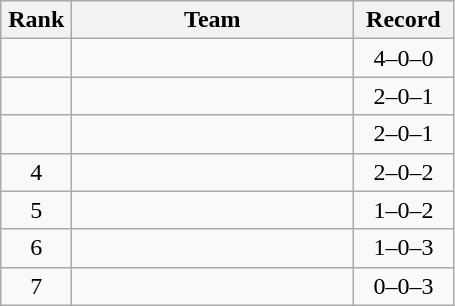<table class="wikitable" style="text-align: center;">
<tr>
<th width=40>Rank</th>
<th width=180>Team</th>
<th width=60>Record</th>
</tr>
<tr>
<td></td>
<td align="left"></td>
<td>4–0–0</td>
</tr>
<tr>
<td></td>
<td align="left"></td>
<td>2–0–1</td>
</tr>
<tr>
<td></td>
<td align="left"></td>
<td>2–0–1</td>
</tr>
<tr>
<td>4</td>
<td align="left"></td>
<td>2–0–2</td>
</tr>
<tr>
<td>5</td>
<td align="left"></td>
<td>1–0–2</td>
</tr>
<tr>
<td>6</td>
<td align="left"></td>
<td>1–0–3</td>
</tr>
<tr>
<td>7</td>
<td align="left"></td>
<td>0–0–3</td>
</tr>
</table>
